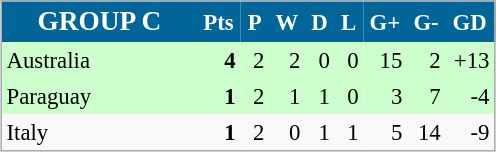<table align=center cellpadding="3" cellspacing="0" style="background: #f9f9f9; border: 1px #aaa solid; border-collapse: collapse; font-size: 95%;" width=330>
<tr bgcolor=#006699 style="color:white;">
<th width=34% style=font-size:120%><strong>GROUP C</strong></th>
<th width=5%>Pts</th>
<th width=5%>P</th>
<th width=5%>W</th>
<th width=5%>D</th>
<th width=5%>L</th>
<th width=5%>G+</th>
<th width=5%>G-</th>
<th width=5%>GD</th>
</tr>
<tr align=right bgcolor=#ccffcc>
<td align=left> Australia</td>
<td><strong>4</strong></td>
<td>2</td>
<td>2</td>
<td>0</td>
<td>0</td>
<td>15</td>
<td>2</td>
<td>+13</td>
</tr>
<tr align=right bgcolor=#ccffcc>
<td align=left> Paraguay</td>
<td><strong>1</strong></td>
<td>2</td>
<td>1</td>
<td>1</td>
<td>0</td>
<td>3</td>
<td>7</td>
<td>-4</td>
</tr>
<tr align=right>
<td align=left> Italy</td>
<td><strong>1</strong></td>
<td>2</td>
<td>0</td>
<td>1</td>
<td>1</td>
<td>5</td>
<td>14</td>
<td>-9</td>
</tr>
</table>
